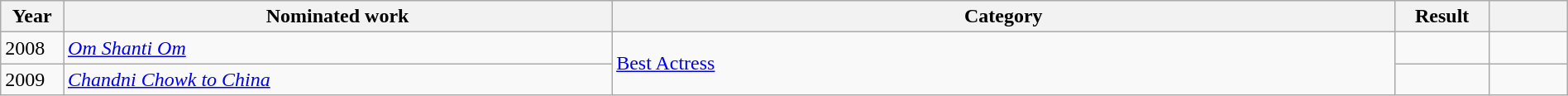<table class="wikitable" style="width:100%;">
<tr>
<th scope="col" style="width:4%;">Year</th>
<th scope="col" style="width:35%;">Nominated work</th>
<th scope="col" style="width:50%;">Category</th>
<th scope="col" style="width:6%;">Result</th>
<th scope="col" style="width:5%;"></th>
</tr>
<tr>
<td>2008</td>
<td><em><a href='#'>Om Shanti Om</a></em></td>
<td rowspan="2"><a href='#'>Best Actress</a></td>
<td></td>
<td style="text-align:center;"></td>
</tr>
<tr>
<td>2009</td>
<td><em><a href='#'>Chandni Chowk to China</a></em></td>
<td></td>
<td style="text-align:center;"></td>
</tr>
</table>
